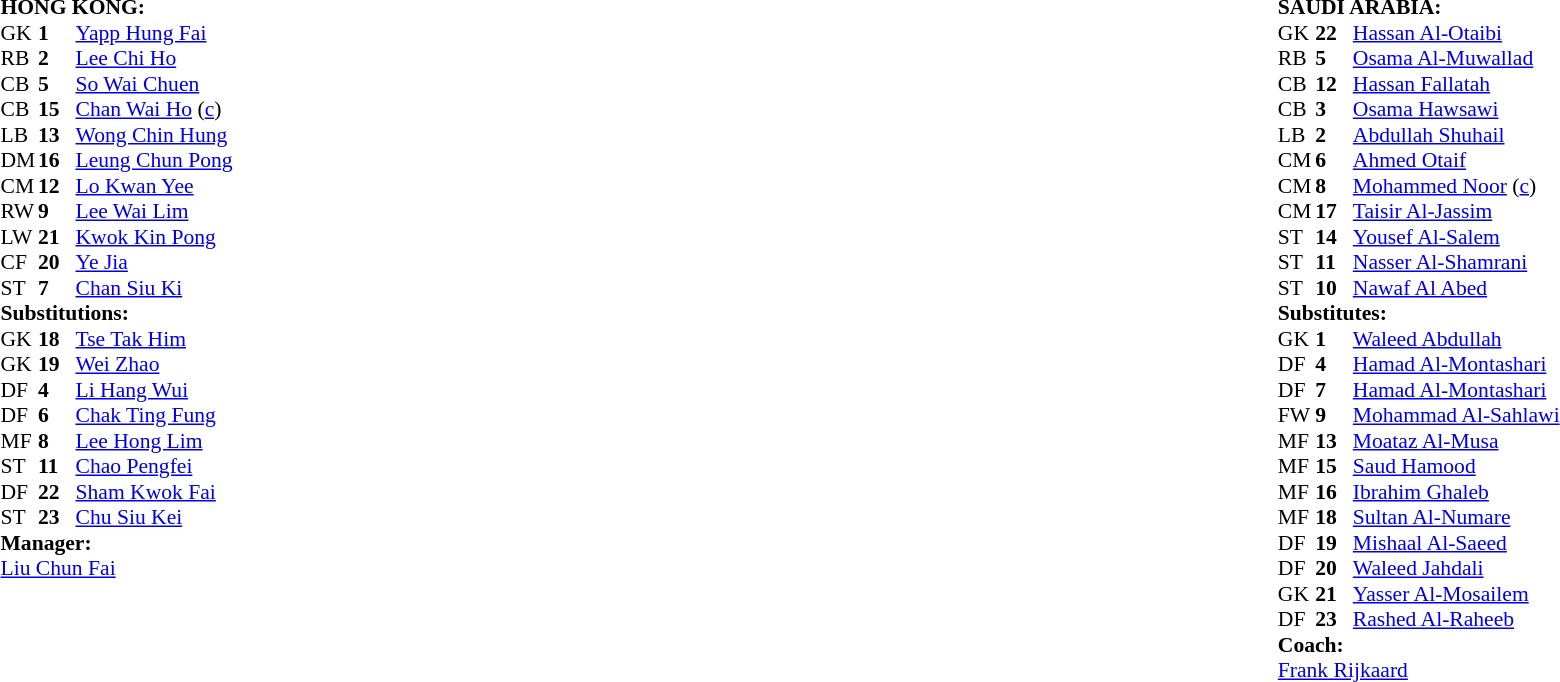<table style="width:100%;">
<tr>
<td style="vertical-align:top; width:50%;"><br><table style="font-size: 90%" cellspacing="0" cellpadding="0">
<tr>
<td colspan=4><strong>HONG KONG:</strong></td>
</tr>
<tr>
<th width=25></th>
<th width=25></th>
</tr>
<tr>
<td>GK</td>
<td><strong>1</strong></td>
<td><a href='#'>Yapp Hung Fai</a></td>
</tr>
<tr>
<td>RB</td>
<td><strong>2</strong></td>
<td><a href='#'>Lee Chi Ho</a></td>
<td></td>
<td></td>
</tr>
<tr>
<td>CB</td>
<td><strong>5</strong></td>
<td><a href='#'>So Wai Chuen</a></td>
</tr>
<tr>
<td>CB</td>
<td><strong>15</strong></td>
<td><a href='#'>Chan Wai Ho</a> (<a href='#'>c</a>)</td>
<td></td>
<td></td>
</tr>
<tr>
<td>LB</td>
<td><strong>13</strong></td>
<td><a href='#'>Wong Chin Hung</a></td>
<td></td>
<td></td>
</tr>
<tr>
<td>DM</td>
<td><strong>16</strong></td>
<td><a href='#'>Leung Chun Pong</a></td>
<td></td>
<td></td>
</tr>
<tr>
<td>CM</td>
<td><strong>12</strong></td>
<td><a href='#'>Lo Kwan Yee</a></td>
</tr>
<tr>
<td>RW</td>
<td><strong>9</strong></td>
<td><a href='#'>Lee Wai Lim</a></td>
<td></td>
<td></td>
</tr>
<tr>
<td>LW</td>
<td><strong>21</strong></td>
<td><a href='#'>Kwok Kin Pong</a></td>
<td></td>
<td></td>
</tr>
<tr>
<td>CF</td>
<td><strong>20</strong></td>
<td><a href='#'>Ye Jia</a></td>
<td></td>
<td></td>
</tr>
<tr>
<td>ST</td>
<td><strong>7</strong></td>
<td><a href='#'>Chan Siu Ki</a></td>
<td></td>
</tr>
<tr>
<td colspan=3><strong>Substitutions:</strong></td>
</tr>
<tr>
<td>GK</td>
<td><strong>18</strong></td>
<td><a href='#'>Tse Tak Him</a></td>
</tr>
<tr>
<td>GK</td>
<td><strong>19</strong></td>
<td><a href='#'>Wei Zhao</a></td>
</tr>
<tr>
<td>DF</td>
<td><strong>4</strong></td>
<td><a href='#'>Li Hang Wui</a></td>
</tr>
<tr>
<td>DF</td>
<td><strong>6</strong></td>
<td><a href='#'>Chak Ting Fung</a></td>
</tr>
<tr>
<td>MF</td>
<td><strong>8</strong></td>
<td><a href='#'>Lee Hong Lim</a></td>
<td></td>
<td></td>
</tr>
<tr>
<td>ST</td>
<td><strong>11</strong></td>
<td><a href='#'>Chao Pengfei</a></td>
</tr>
<tr>
<td>DF</td>
<td><strong>22</strong></td>
<td><a href='#'>Sham Kwok Fai</a></td>
<td></td>
<td></td>
</tr>
<tr>
<td>ST</td>
<td><strong>23</strong></td>
<td><a href='#'>Chu Siu Kei</a></td>
<td></td>
<td></td>
</tr>
<tr>
<td colspan=3><strong>Manager:</strong></td>
</tr>
<tr>
<td colspan=4> <a href='#'>Liu Chun Fai</a></td>
</tr>
</table>
</td>
<td valign="top"></td>
<td style="vertical-align:top; width:60%;"><br><table cellspacing="0" cellpadding="0" style="font-size:90%; margin:auto;">
<tr>
<td colspan="4"><strong>SAUDI ARABIA:</strong></td>
</tr>
<tr>
<th width="25"></th>
<th width="25"></th>
</tr>
<tr>
<td>GK</td>
<td><strong>22</strong></td>
<td><a href='#'>Hassan Al-Otaibi</a></td>
<td></td>
<td></td>
</tr>
<tr>
<td>RB</td>
<td><strong>5</strong></td>
<td><a href='#'>Osama Al-Muwallad</a></td>
<td></td>
<td></td>
</tr>
<tr>
<td>CB</td>
<td><strong>12</strong></td>
<td><a href='#'>Hassan Fallatah</a></td>
</tr>
<tr>
<td>CB</td>
<td><strong>3</strong></td>
<td><a href='#'>Osama Hawsawi</a></td>
</tr>
<tr>
<td>LB</td>
<td><strong>2</strong></td>
<td><a href='#'>Abdullah Shuhail</a></td>
</tr>
<tr>
<td>CM</td>
<td><strong>6</strong></td>
<td><a href='#'>Ahmed Otaif</a></td>
<td></td>
<td></td>
</tr>
<tr>
<td>CM</td>
<td><strong>8</strong></td>
<td><a href='#'>Mohammed Noor</a> (<a href='#'>c</a>)</td>
</tr>
<tr>
<td>CM</td>
<td><strong>17</strong></td>
<td><a href='#'>Taisir Al-Jassim</a></td>
</tr>
<tr>
<td>ST</td>
<td><strong>14</strong></td>
<td><a href='#'>Yousef Al-Salem</a></td>
<td></td>
<td></td>
</tr>
<tr>
<td>ST</td>
<td><strong>11</strong></td>
<td><a href='#'>Nasser Al-Shamrani</a></td>
<td></td>
<td></td>
</tr>
<tr>
<td>ST</td>
<td><strong>10</strong></td>
<td><a href='#'>Nawaf Al Abed</a></td>
<td></td>
<td></td>
</tr>
<tr>
<td colspan=4><strong>Substitutes:</strong></td>
</tr>
<tr>
<td>GK</td>
<td><strong>1</strong></td>
<td><a href='#'>Waleed Abdullah</a></td>
</tr>
<tr>
<td>DF</td>
<td><strong>4</strong></td>
<td><a href='#'>Hamad Al-Montashari</a></td>
<td></td>
<td></td>
</tr>
<tr>
<td>DF</td>
<td><strong>7</strong></td>
<td><a href='#'>Hamad Al-Montashari</a></td>
</tr>
<tr>
<td>FW</td>
<td><strong>9</strong></td>
<td><a href='#'>Mohammad Al-Sahlawi</a></td>
<td></td>
<td></td>
</tr>
<tr>
<td>MF</td>
<td><strong>13</strong></td>
<td><a href='#'>Moataz Al-Musa</a></td>
</tr>
<tr>
<td>MF</td>
<td><strong>15</strong></td>
<td><a href='#'>Saud Hamood</a></td>
</tr>
<tr>
<td>MF</td>
<td><strong>16</strong></td>
<td><a href='#'>Ibrahim Ghaleb</a></td>
<td></td>
<td></td>
</tr>
<tr>
<td>MF</td>
<td><strong>18</strong></td>
<td><a href='#'>Sultan Al-Numare</a></td>
</tr>
<tr>
<td>DF</td>
<td><strong>19</strong></td>
<td><a href='#'>Mishaal Al-Saeed</a></td>
</tr>
<tr>
<td>DF</td>
<td><strong>20</strong></td>
<td><a href='#'>Waleed Jahdali</a></td>
</tr>
<tr>
<td>GK</td>
<td><strong>21</strong></td>
<td><a href='#'>Yasser Al-Mosailem</a></td>
</tr>
<tr>
<td>DF</td>
<td><strong>23</strong></td>
<td><a href='#'>Rashed Al-Raheeb</a></td>
</tr>
<tr>
<td colspan=4><strong>Coach:</strong></td>
</tr>
<tr>
<td colspan="4"><a href='#'>Frank Rijkaard</a> </td>
</tr>
</table>
</td>
</tr>
</table>
